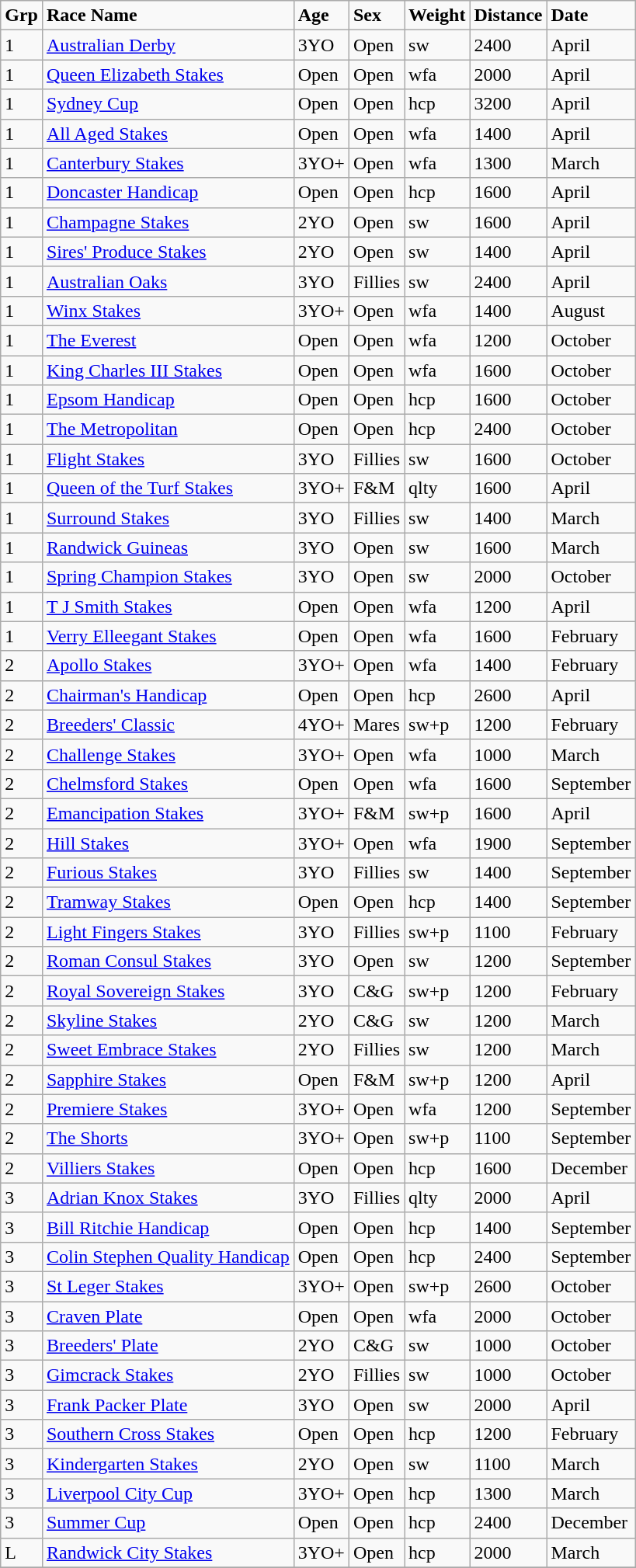<table class="wikitable">
<tr>
<td><strong>Grp</strong></td>
<td><strong>Race Name</strong></td>
<td><strong>Age</strong></td>
<td><strong>Sex</strong></td>
<td><strong>Weight</strong></td>
<td><strong>Distance</strong></td>
<td><strong>Date</strong></td>
</tr>
<tr>
<td>1</td>
<td><a href='#'>Australian Derby</a></td>
<td>3YO</td>
<td>Open</td>
<td>sw</td>
<td>2400</td>
<td>April</td>
</tr>
<tr>
<td>1</td>
<td><a href='#'>Queen Elizabeth Stakes</a></td>
<td>Open</td>
<td>Open</td>
<td>wfa</td>
<td>2000</td>
<td>April</td>
</tr>
<tr>
<td>1</td>
<td><a href='#'>Sydney Cup</a></td>
<td>Open</td>
<td>Open</td>
<td>hcp</td>
<td>3200</td>
<td>April</td>
</tr>
<tr>
<td>1</td>
<td><a href='#'>All Aged Stakes</a></td>
<td>Open</td>
<td>Open</td>
<td>wfa</td>
<td>1400</td>
<td>April</td>
</tr>
<tr>
<td>1</td>
<td><a href='#'>Canterbury Stakes</a></td>
<td>3YO+</td>
<td>Open</td>
<td>wfa</td>
<td>1300</td>
<td>March</td>
</tr>
<tr>
<td>1</td>
<td><a href='#'>Doncaster Handicap</a></td>
<td>Open</td>
<td>Open</td>
<td>hcp</td>
<td>1600</td>
<td>April</td>
</tr>
<tr>
<td>1</td>
<td><a href='#'>Champagne Stakes</a></td>
<td>2YO</td>
<td>Open</td>
<td>sw</td>
<td>1600</td>
<td>April</td>
</tr>
<tr>
<td>1</td>
<td><a href='#'>Sires' Produce Stakes</a></td>
<td>2YO</td>
<td>Open</td>
<td>sw</td>
<td>1400</td>
<td>April</td>
</tr>
<tr>
<td>1</td>
<td><a href='#'>Australian Oaks</a></td>
<td>3YO</td>
<td>Fillies</td>
<td>sw</td>
<td>2400</td>
<td>April</td>
</tr>
<tr>
<td>1</td>
<td><a href='#'>Winx Stakes</a></td>
<td>3YO+</td>
<td>Open</td>
<td>wfa</td>
<td>1400</td>
<td>August</td>
</tr>
<tr>
<td>1</td>
<td><a href='#'>The Everest</a></td>
<td>Open</td>
<td>Open</td>
<td>wfa</td>
<td>1200</td>
<td>October</td>
</tr>
<tr>
<td>1</td>
<td><a href='#'>King Charles III Stakes</a></td>
<td>Open</td>
<td>Open</td>
<td>wfa</td>
<td>1600</td>
<td>October</td>
</tr>
<tr>
<td>1</td>
<td><a href='#'>Epsom Handicap</a></td>
<td>Open</td>
<td>Open</td>
<td>hcp</td>
<td>1600</td>
<td>October</td>
</tr>
<tr>
<td>1</td>
<td><a href='#'>The Metropolitan</a></td>
<td>Open</td>
<td>Open</td>
<td>hcp</td>
<td>2400</td>
<td>October</td>
</tr>
<tr>
<td>1</td>
<td><a href='#'>Flight Stakes</a></td>
<td>3YO</td>
<td>Fillies</td>
<td>sw</td>
<td>1600</td>
<td>October</td>
</tr>
<tr>
<td>1</td>
<td><a href='#'>Queen of the Turf Stakes</a></td>
<td>3YO+</td>
<td>F&M</td>
<td>qlty</td>
<td>1600</td>
<td>April</td>
</tr>
<tr>
<td>1</td>
<td><a href='#'>Surround Stakes</a></td>
<td>3YO</td>
<td>Fillies</td>
<td>sw</td>
<td>1400</td>
<td>March</td>
</tr>
<tr>
<td>1</td>
<td><a href='#'>Randwick Guineas</a></td>
<td>3YO</td>
<td>Open</td>
<td>sw</td>
<td>1600</td>
<td>March</td>
</tr>
<tr>
<td>1</td>
<td><a href='#'>Spring Champion Stakes</a></td>
<td>3YO</td>
<td>Open</td>
<td>sw</td>
<td>2000</td>
<td>October</td>
</tr>
<tr>
<td>1</td>
<td><a href='#'>T J Smith Stakes</a></td>
<td>Open</td>
<td>Open</td>
<td>wfa</td>
<td>1200</td>
<td>April</td>
</tr>
<tr>
<td>1</td>
<td><a href='#'>Verry Elleegant Stakes</a></td>
<td>Open</td>
<td>Open</td>
<td>wfa</td>
<td>1600</td>
<td>February</td>
</tr>
<tr>
<td>2</td>
<td><a href='#'>Apollo Stakes</a></td>
<td>3YO+</td>
<td>Open</td>
<td>wfa</td>
<td>1400</td>
<td>February</td>
</tr>
<tr>
<td>2</td>
<td><a href='#'>Chairman's Handicap</a></td>
<td>Open</td>
<td>Open</td>
<td>hcp</td>
<td>2600</td>
<td>April</td>
</tr>
<tr>
<td>2</td>
<td><a href='#'>Breeders' Classic</a></td>
<td>4YO+</td>
<td>Mares</td>
<td>sw+p</td>
<td>1200</td>
<td>February</td>
</tr>
<tr>
<td>2</td>
<td><a href='#'>Challenge Stakes</a></td>
<td>3YO+</td>
<td>Open</td>
<td>wfa</td>
<td>1000</td>
<td>March</td>
</tr>
<tr>
<td>2</td>
<td><a href='#'>Chelmsford Stakes</a></td>
<td>Open</td>
<td>Open</td>
<td>wfa</td>
<td>1600</td>
<td>September</td>
</tr>
<tr>
<td>2</td>
<td><a href='#'>Emancipation Stakes</a></td>
<td>3YO+</td>
<td>F&M</td>
<td>sw+p</td>
<td>1600</td>
<td>April</td>
</tr>
<tr>
<td>2</td>
<td><a href='#'>Hill Stakes</a></td>
<td>3YO+</td>
<td>Open</td>
<td>wfa</td>
<td>1900</td>
<td>September</td>
</tr>
<tr>
<td>2</td>
<td><a href='#'>Furious Stakes</a></td>
<td>3YO</td>
<td>Fillies</td>
<td>sw</td>
<td>1400</td>
<td>September</td>
</tr>
<tr>
<td>2</td>
<td><a href='#'>Tramway Stakes</a></td>
<td>Open</td>
<td>Open</td>
<td>hcp</td>
<td>1400</td>
<td>September</td>
</tr>
<tr>
<td>2</td>
<td><a href='#'>Light Fingers Stakes</a></td>
<td>3YO</td>
<td>Fillies</td>
<td>sw+p</td>
<td>1100</td>
<td>February</td>
</tr>
<tr>
<td>2</td>
<td><a href='#'>Roman Consul Stakes</a></td>
<td>3YO</td>
<td>Open</td>
<td>sw</td>
<td>1200</td>
<td>September</td>
</tr>
<tr>
<td>2</td>
<td><a href='#'>Royal Sovereign Stakes</a></td>
<td>3YO</td>
<td>C&G</td>
<td>sw+p</td>
<td>1200</td>
<td>February</td>
</tr>
<tr>
<td>2</td>
<td><a href='#'>Skyline Stakes</a></td>
<td>2YO</td>
<td>C&G</td>
<td>sw</td>
<td>1200</td>
<td>March</td>
</tr>
<tr>
<td>2</td>
<td><a href='#'>Sweet Embrace Stakes</a></td>
<td>2YO</td>
<td>Fillies</td>
<td>sw</td>
<td>1200</td>
<td>March</td>
</tr>
<tr>
<td>2</td>
<td><a href='#'>Sapphire Stakes</a></td>
<td>Open</td>
<td>F&M</td>
<td>sw+p</td>
<td>1200</td>
<td>April</td>
</tr>
<tr>
<td>2</td>
<td><a href='#'>Premiere Stakes</a></td>
<td>3YO+</td>
<td>Open</td>
<td>wfa</td>
<td>1200</td>
<td>September</td>
</tr>
<tr>
<td>2</td>
<td><a href='#'>The Shorts</a></td>
<td>3YO+</td>
<td>Open</td>
<td>sw+p</td>
<td>1100</td>
<td>September</td>
</tr>
<tr>
<td>2</td>
<td><a href='#'>Villiers Stakes</a></td>
<td>Open</td>
<td>Open</td>
<td>hcp</td>
<td>1600</td>
<td>December</td>
</tr>
<tr>
<td>3</td>
<td><a href='#'>Adrian Knox Stakes</a></td>
<td>3YO</td>
<td>Fillies</td>
<td>qlty</td>
<td>2000</td>
<td>April</td>
</tr>
<tr>
<td>3</td>
<td><a href='#'>Bill Ritchie Handicap</a></td>
<td>Open</td>
<td>Open</td>
<td>hcp</td>
<td>1400</td>
<td>September</td>
</tr>
<tr>
<td>3</td>
<td><a href='#'>Colin Stephen Quality Handicap</a></td>
<td>Open</td>
<td>Open</td>
<td>hcp</td>
<td>2400</td>
<td>September</td>
</tr>
<tr>
<td>3</td>
<td><a href='#'>St Leger Stakes</a></td>
<td>3YO+</td>
<td>Open</td>
<td>sw+p</td>
<td>2600</td>
<td>October</td>
</tr>
<tr>
<td>3</td>
<td><a href='#'>Craven Plate</a></td>
<td>Open</td>
<td>Open</td>
<td>wfa</td>
<td>2000</td>
<td>October</td>
</tr>
<tr>
<td>3</td>
<td><a href='#'>Breeders' Plate</a></td>
<td>2YO</td>
<td>C&G</td>
<td>sw</td>
<td>1000</td>
<td>October</td>
</tr>
<tr>
<td>3</td>
<td><a href='#'>Gimcrack Stakes</a></td>
<td>2YO</td>
<td>Fillies</td>
<td>sw</td>
<td>1000</td>
<td>October</td>
</tr>
<tr>
<td>3</td>
<td><a href='#'>Frank Packer Plate</a></td>
<td>3YO</td>
<td>Open</td>
<td>sw</td>
<td>2000</td>
<td>April</td>
</tr>
<tr>
<td>3</td>
<td><a href='#'>Southern Cross Stakes</a></td>
<td>Open</td>
<td>Open</td>
<td>hcp</td>
<td>1200</td>
<td>February</td>
</tr>
<tr>
<td>3</td>
<td><a href='#'>Kindergarten Stakes</a></td>
<td>2YO</td>
<td>Open</td>
<td>sw</td>
<td>1100</td>
<td>March</td>
</tr>
<tr>
<td>3</td>
<td><a href='#'>Liverpool City Cup</a></td>
<td>3YO+</td>
<td>Open</td>
<td>hcp</td>
<td>1300</td>
<td>March</td>
</tr>
<tr>
<td>3</td>
<td><a href='#'>Summer Cup</a></td>
<td>Open</td>
<td>Open</td>
<td>hcp</td>
<td>2400</td>
<td>December</td>
</tr>
<tr>
<td>L</td>
<td><a href='#'>Randwick City Stakes</a></td>
<td>3YO+</td>
<td>Open</td>
<td>hcp</td>
<td>2000</td>
<td>March</td>
</tr>
<tr>
</tr>
</table>
